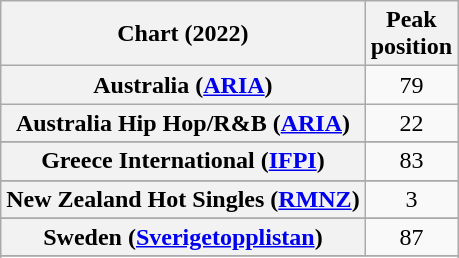<table class="wikitable sortable plainrowheaders" style="text-align:center">
<tr>
<th scope="col">Chart (2022)</th>
<th scope="col">Peak<br> position</th>
</tr>
<tr>
<th scope="row">Australia (<a href='#'>ARIA</a>)</th>
<td>79</td>
</tr>
<tr>
<th scope="row">Australia Hip Hop/R&B (<a href='#'>ARIA</a>)</th>
<td>22</td>
</tr>
<tr>
</tr>
<tr>
</tr>
<tr>
</tr>
<tr>
</tr>
<tr>
<th scope="row">Greece International (<a href='#'>IFPI</a>)</th>
<td>83</td>
</tr>
<tr>
</tr>
<tr>
</tr>
<tr>
<th scope="row">New Zealand Hot Singles (<a href='#'>RMNZ</a>)</th>
<td>3</td>
</tr>
<tr>
</tr>
<tr>
</tr>
<tr>
<th scope="row">Sweden (<a href='#'>Sverigetopplistan</a>)</th>
<td>87</td>
</tr>
<tr>
</tr>
<tr>
</tr>
<tr>
</tr>
<tr>
</tr>
<tr>
</tr>
</table>
